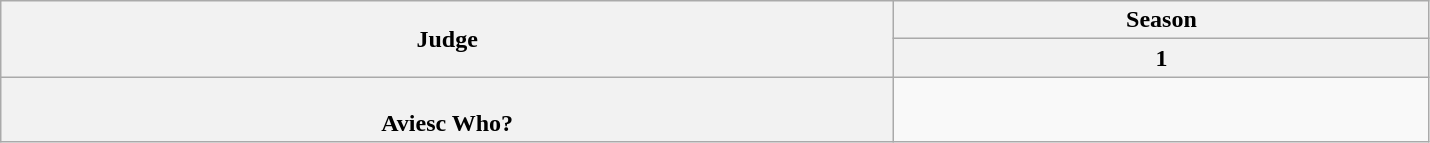<table class="wikitable plainrowheaders" style="text-align:center">
<tr>
<th rowspan="2" style="width:10%;" scope="col">Judge</th>
<th colspan="6">Season</th>
</tr>
<tr>
<th style="width:6%;" scope="colspan">1</th>
</tr>
<tr>
<th scope="row" style="text-align: center;"><br>Aviesc Who?</th>
<td></td>
</tr>
</table>
